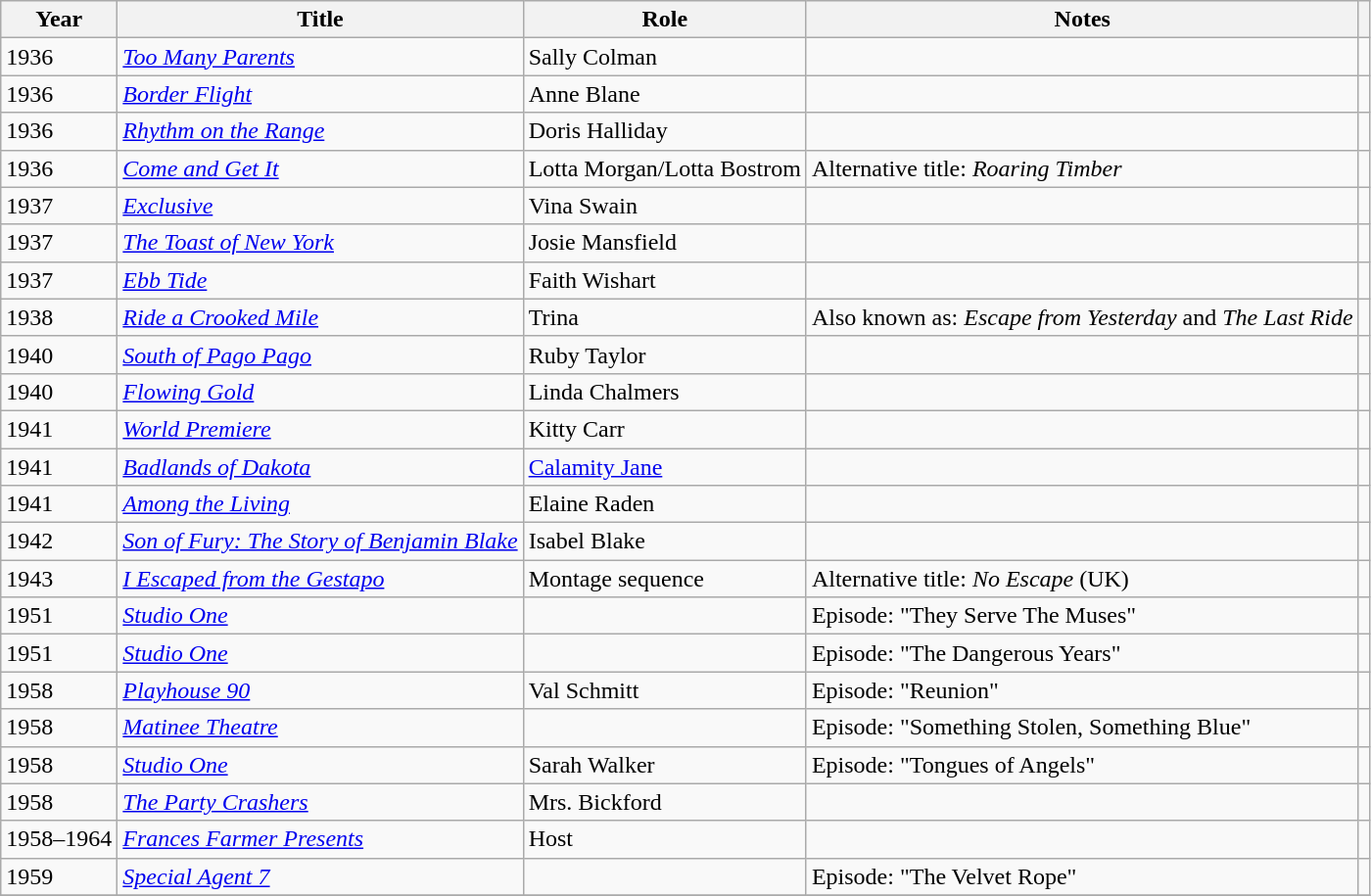<table class="wikitable sortable">
<tr>
<th>Year</th>
<th>Title</th>
<th>Role</th>
<th class="unsortable">Notes</th>
<th class="unsortable"></th>
</tr>
<tr>
<td>1936</td>
<td><em><a href='#'>Too Many Parents</a></em></td>
<td>Sally Colman</td>
<td></td>
<td align=center></td>
</tr>
<tr>
<td>1936</td>
<td><em><a href='#'>Border Flight</a></em></td>
<td>Anne Blane</td>
<td></td>
<td align=center></td>
</tr>
<tr>
<td>1936</td>
<td><em><a href='#'>Rhythm on the Range</a></em></td>
<td>Doris Halliday</td>
<td></td>
<td align=center></td>
</tr>
<tr>
<td>1936</td>
<td><em><a href='#'>Come and Get It</a></em></td>
<td>Lotta Morgan/Lotta Bostrom</td>
<td>Alternative title: <em>Roaring Timber</em></td>
<td align=center></td>
</tr>
<tr>
<td>1937</td>
<td><em><a href='#'>Exclusive</a></em></td>
<td>Vina Swain</td>
<td></td>
<td align=center></td>
</tr>
<tr>
<td>1937</td>
<td><em><a href='#'>The Toast of New York</a></em></td>
<td>Josie Mansfield</td>
<td></td>
<td align=center></td>
</tr>
<tr>
<td>1937</td>
<td><em><a href='#'>Ebb Tide</a></em></td>
<td>Faith Wishart</td>
<td></td>
<td align=center></td>
</tr>
<tr>
<td>1938</td>
<td><em><a href='#'>Ride a Crooked Mile</a></em></td>
<td>Trina</td>
<td>Also known as: <em>Escape from Yesterday</em> and <em>The Last Ride</em></td>
<td align=center></td>
</tr>
<tr>
<td>1940</td>
<td><em><a href='#'>South of Pago Pago</a></em></td>
<td>Ruby Taylor</td>
<td></td>
<td align=center></td>
</tr>
<tr>
<td>1940</td>
<td><em><a href='#'>Flowing Gold</a></em></td>
<td>Linda Chalmers</td>
<td></td>
<td align=center></td>
</tr>
<tr>
<td>1941</td>
<td><em><a href='#'>World Premiere</a></em></td>
<td>Kitty Carr</td>
<td></td>
<td align=center></td>
</tr>
<tr>
<td>1941</td>
<td><em><a href='#'>Badlands of Dakota</a></em></td>
<td><a href='#'>Calamity Jane</a></td>
<td></td>
<td align=center></td>
</tr>
<tr>
<td>1941</td>
<td><em><a href='#'>Among the Living</a></em></td>
<td>Elaine Raden</td>
<td></td>
<td align=center></td>
</tr>
<tr>
<td>1942</td>
<td><em><a href='#'>Son of Fury: The Story of Benjamin Blake</a></em></td>
<td>Isabel Blake</td>
<td></td>
<td align=center></td>
</tr>
<tr>
<td>1943</td>
<td><em><a href='#'>I Escaped from the Gestapo</a></em></td>
<td>Montage sequence</td>
<td>Alternative title: <em>No Escape</em> (UK)</td>
<td align=center></td>
</tr>
<tr>
<td>1951</td>
<td><em><a href='#'>Studio One</a></em></td>
<td></td>
<td>Episode: "They Serve The Muses"</td>
<td align=center></td>
</tr>
<tr>
<td>1951</td>
<td><em><a href='#'>Studio One</a></em></td>
<td></td>
<td>Episode: "The Dangerous Years"</td>
<td align=center></td>
</tr>
<tr>
<td>1958</td>
<td><em><a href='#'>Playhouse 90</a></em></td>
<td>Val Schmitt</td>
<td>Episode: "Reunion"</td>
<td align=center></td>
</tr>
<tr>
<td>1958</td>
<td><em><a href='#'>Matinee Theatre</a></em></td>
<td></td>
<td>Episode: "Something Stolen, Something Blue"</td>
<td align=center></td>
</tr>
<tr>
<td>1958</td>
<td><em><a href='#'>Studio One</a></em></td>
<td>Sarah Walker</td>
<td>Episode: "Tongues of Angels"</td>
<td align=center></td>
</tr>
<tr>
<td>1958</td>
<td><em><a href='#'>The Party Crashers</a></em></td>
<td>Mrs. Bickford</td>
<td></td>
<td align=center></td>
</tr>
<tr>
<td>1958–1964</td>
<td><em><a href='#'>Frances Farmer Presents</a></em></td>
<td>Host</td>
<td></td>
<td align=center></td>
</tr>
<tr>
<td>1959</td>
<td><em><a href='#'>Special Agent 7</a></em></td>
<td></td>
<td>Episode: "The Velvet Rope"</td>
<td align=center></td>
</tr>
<tr>
</tr>
</table>
